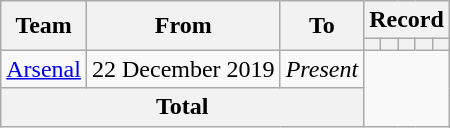<table class="wikitable" style="text-align: center;">
<tr>
<th rowspan="2">Team</th>
<th rowspan="2">From</th>
<th rowspan="2">To</th>
<th colspan="5">Record</th>
</tr>
<tr>
<th></th>
<th></th>
<th></th>
<th></th>
<th></th>
</tr>
<tr>
<td align="left"><a href='#'>Arsenal</a></td>
<td align="left">22 December 2019</td>
<td align="left"><em>Present</em><br></td>
</tr>
<tr>
<th colspan="3">Total<br></th>
</tr>
</table>
